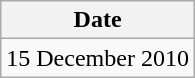<table class="wikitable" style="text-align:center;">
<tr>
<th>Date</th>
</tr>
<tr>
<td>15 December 2010</td>
</tr>
</table>
